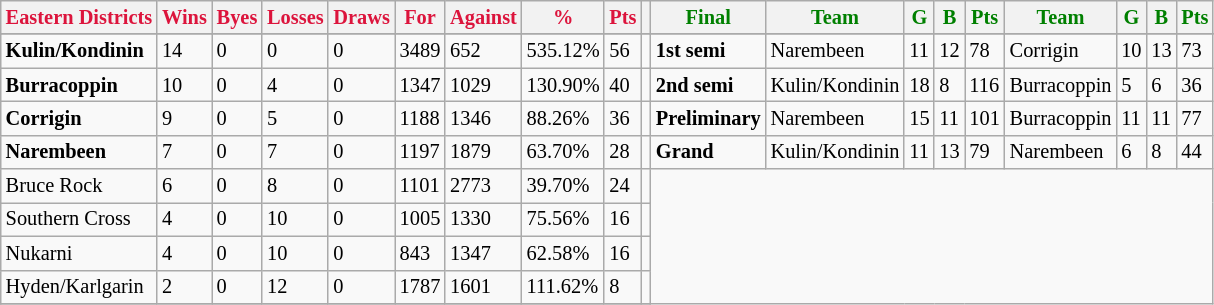<table style="font-size: 85%; text-align: left;" class="wikitable">
<tr>
<th style="color:crimson">Eastern Districts</th>
<th style="color:crimson">Wins</th>
<th style="color:crimson">Byes</th>
<th style="color:crimson">Losses</th>
<th style="color:crimson">Draws</th>
<th style="color:crimson">For</th>
<th style="color:crimson">Against</th>
<th style="color:crimson">%</th>
<th style="color:crimson">Pts</th>
<th></th>
<th style="color:green">Final</th>
<th style="color:green">Team</th>
<th style="color:green">G</th>
<th style="color:green">B</th>
<th style="color:green">Pts</th>
<th style="color:green">Team</th>
<th style="color:green">G</th>
<th style="color:green">B</th>
<th style="color:green">Pts</th>
</tr>
<tr>
</tr>
<tr>
</tr>
<tr>
<td><strong>	Kulin/Kondinin	</strong></td>
<td>14</td>
<td>0</td>
<td>0</td>
<td>0</td>
<td>3489</td>
<td>652</td>
<td>535.12%</td>
<td>56</td>
<td></td>
<td><strong>1st semi</strong></td>
<td>Narembeen</td>
<td>11</td>
<td>12</td>
<td>78</td>
<td>Corrigin</td>
<td>10</td>
<td>13</td>
<td>73</td>
</tr>
<tr>
<td><strong>	Burracoppin	</strong></td>
<td>10</td>
<td>0</td>
<td>4</td>
<td>0</td>
<td>1347</td>
<td>1029</td>
<td>130.90%</td>
<td>40</td>
<td></td>
<td><strong>2nd semi</strong></td>
<td>Kulin/Kondinin</td>
<td>18</td>
<td>8</td>
<td>116</td>
<td>Burracoppin</td>
<td>5</td>
<td>6</td>
<td>36</td>
</tr>
<tr>
<td><strong>	Corrigin	</strong></td>
<td>9</td>
<td>0</td>
<td>5</td>
<td>0</td>
<td>1188</td>
<td>1346</td>
<td>88.26%</td>
<td>36</td>
<td></td>
<td><strong>Preliminary</strong></td>
<td>Narembeen</td>
<td>15</td>
<td>11</td>
<td>101</td>
<td>Burracoppin</td>
<td>11</td>
<td>11</td>
<td>77</td>
</tr>
<tr>
<td><strong>	Narembeen	</strong></td>
<td>7</td>
<td>0</td>
<td>7</td>
<td>0</td>
<td>1197</td>
<td>1879</td>
<td>63.70%</td>
<td>28</td>
<td></td>
<td><strong>Grand</strong></td>
<td>Kulin/Kondinin</td>
<td>11</td>
<td>13</td>
<td>79</td>
<td>Narembeen</td>
<td>6</td>
<td>8</td>
<td>44</td>
</tr>
<tr>
<td>Bruce Rock</td>
<td>6</td>
<td>0</td>
<td>8</td>
<td>0</td>
<td>1101</td>
<td>2773</td>
<td>39.70%</td>
<td>24</td>
<td></td>
</tr>
<tr>
<td>Southern Cross</td>
<td>4</td>
<td>0</td>
<td>10</td>
<td>0</td>
<td>1005</td>
<td>1330</td>
<td>75.56%</td>
<td>16</td>
<td></td>
</tr>
<tr>
<td>Nukarni</td>
<td>4</td>
<td>0</td>
<td>10</td>
<td>0</td>
<td>843</td>
<td>1347</td>
<td>62.58%</td>
<td>16</td>
<td></td>
</tr>
<tr>
<td>Hyden/Karlgarin</td>
<td>2</td>
<td>0</td>
<td>12</td>
<td>0</td>
<td>1787</td>
<td>1601</td>
<td>111.62%</td>
<td>8</td>
<td></td>
</tr>
<tr>
</tr>
</table>
